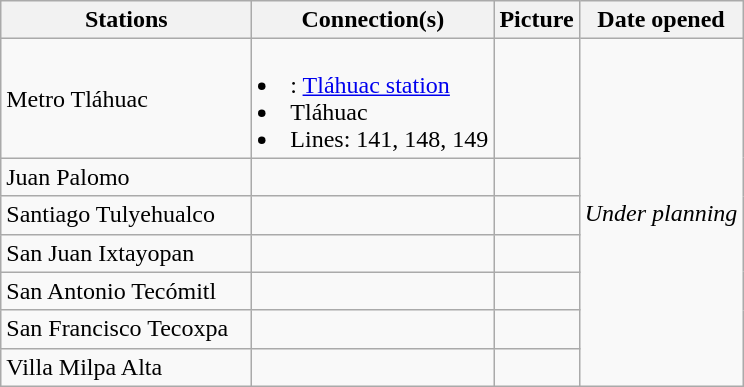<table class="wikitable">
<tr>
<th width="160px">Stations</th>
<th>Connection(s)</th>
<th>Picture</th>
<th>Date opened</th>
</tr>
<tr>
<td> Metro Tláhuac</td>
<td><br><li> : <a href='#'>Tláhuac station</a></li>
<li> Tláhuac</li>
<li> Lines: 141, 148, 149</li></td>
<td></td>
<td rowspan=7><em>Under planning</em></td>
</tr>
<tr>
<td> Juan Palomo</td>
<td></td>
<td></td>
</tr>
<tr>
<td> Santiago Tulyehualco</td>
<td></td>
<td></td>
</tr>
<tr>
<td> San Juan Ixtayopan</td>
<td></td>
<td></td>
</tr>
<tr>
<td> San Antonio Tecómitl</td>
<td></td>
<td></td>
</tr>
<tr>
<td> San Francisco Tecoxpa</td>
<td></td>
<td></td>
</tr>
<tr>
<td> Villa Milpa Alta</td>
<td></td>
<td></td>
</tr>
</table>
